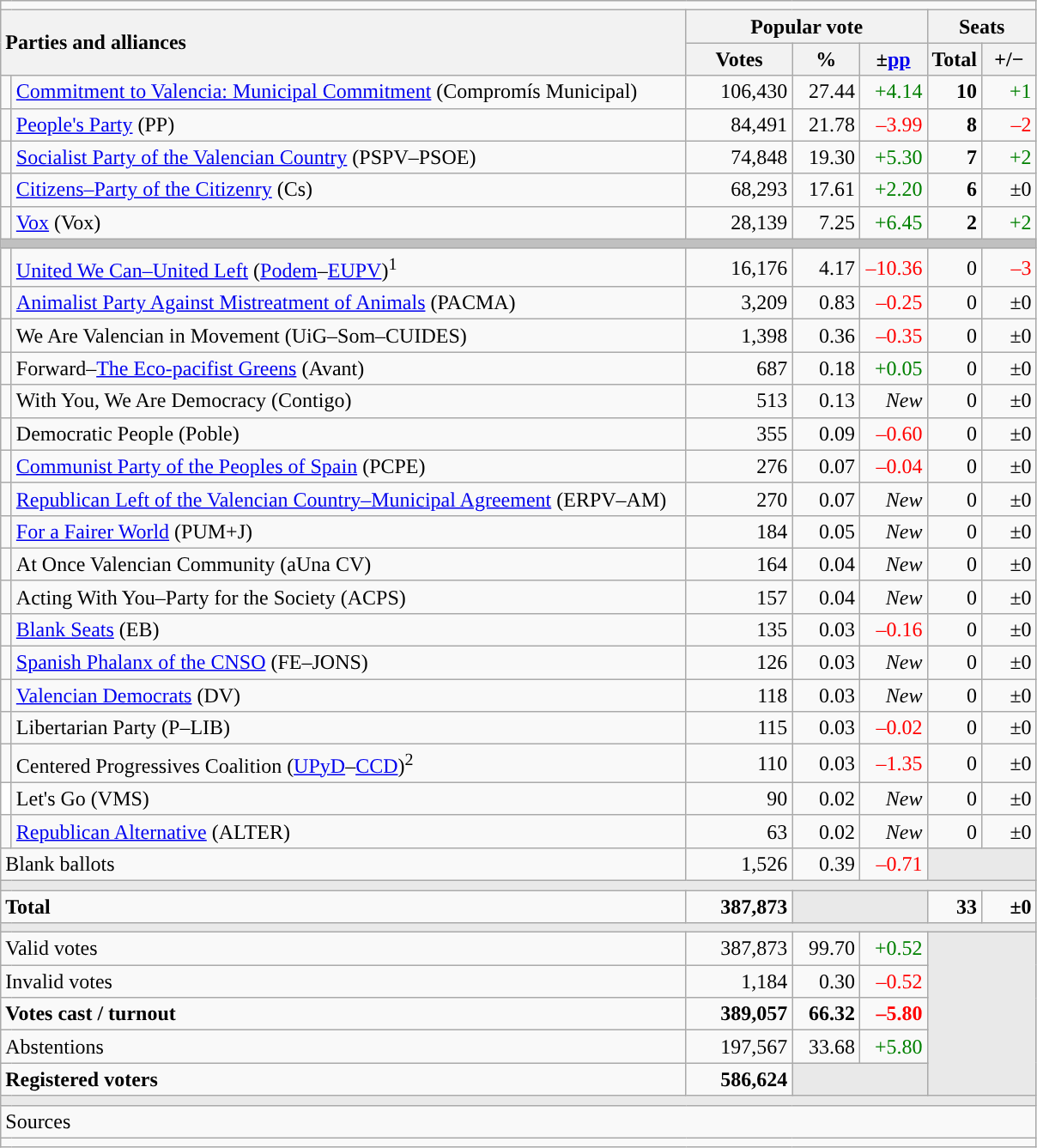<table class="wikitable" style="text-align:right;">
<tr>
<td colspan="7"></td>
</tr>
<tr>
<th style="text-align:left;" rowspan="2" colspan="2" width="525">Parties and alliances</th>
<th colspan="3">Popular vote</th>
<th colspan="2">Seats</th>
</tr>
<tr>
<th width="75">Votes</th>
<th width="45">%</th>
<th width="45">±<a href='#'>pp</a></th>
<th width="35">Total</th>
<th width="35">+/−</th>
</tr>
<tr>
<td width="1" style="color:inherit;background:"></td>
<td align="left"><a href='#'>Commitment to Valencia: Municipal Commitment</a> (Compromís Municipal)</td>
<td>106,430</td>
<td>27.44</td>
<td style="color:green;">+4.14</td>
<td><strong>10</strong></td>
<td style="color:green;">+1</td>
</tr>
<tr>
<td style="color:inherit;background:"></td>
<td align="left"><a href='#'>People's Party</a> (PP)</td>
<td>84,491</td>
<td>21.78</td>
<td style="color:red;">–3.99</td>
<td><strong>8</strong></td>
<td style="color:red;">–2</td>
</tr>
<tr>
<td style="color:inherit;background:"></td>
<td align="left"><a href='#'>Socialist Party of the Valencian Country</a> (PSPV–PSOE)</td>
<td>74,848</td>
<td>19.30</td>
<td style="color:green;">+5.30</td>
<td><strong>7</strong></td>
<td style="color:green;">+2</td>
</tr>
<tr>
<td style="color:inherit;background:"></td>
<td align="left"><a href='#'>Citizens–Party of the Citizenry</a> (Cs)</td>
<td>68,293</td>
<td>17.61</td>
<td style="color:green;">+2.20</td>
<td><strong>6</strong></td>
<td>±0</td>
</tr>
<tr>
<td style="color:inherit;background:"></td>
<td align="left"><a href='#'>Vox</a> (Vox)</td>
<td>28,139</td>
<td>7.25</td>
<td style="color:green;">+6.45</td>
<td><strong>2</strong></td>
<td style="color:green;">+2</td>
</tr>
<tr>
<td colspan="7" bgcolor="#C0C0C0"></td>
</tr>
<tr>
<td style="color:inherit;background:"></td>
<td align="left"><a href='#'>United We Can–United Left</a> (<a href='#'>Podem</a>–<a href='#'>EUPV</a>)<sup>1</sup></td>
<td>16,176</td>
<td>4.17</td>
<td style="color:red;">–10.36</td>
<td>0</td>
<td style="color:red;">–3</td>
</tr>
<tr>
<td style="color:inherit;background:"></td>
<td align="left"><a href='#'>Animalist Party Against Mistreatment of Animals</a> (PACMA)</td>
<td>3,209</td>
<td>0.83</td>
<td style="color:red;">–0.25</td>
<td>0</td>
<td>±0</td>
</tr>
<tr>
<td style="color:inherit;background:"></td>
<td align="left">We Are Valencian in Movement (UiG–Som–CUIDES)</td>
<td>1,398</td>
<td>0.36</td>
<td style="color:red;">–0.35</td>
<td>0</td>
<td>±0</td>
</tr>
<tr>
<td style="color:inherit;background:"></td>
<td align="left">Forward–<a href='#'>The Eco-pacifist Greens</a> (Avant)</td>
<td>687</td>
<td>0.18</td>
<td style="color:green;">+0.05</td>
<td>0</td>
<td>±0</td>
</tr>
<tr>
<td style="color:inherit;background:"></td>
<td align="left">With You, We Are Democracy (Contigo)</td>
<td>513</td>
<td>0.13</td>
<td><em>New</em></td>
<td>0</td>
<td>±0</td>
</tr>
<tr>
<td style="color:inherit;background:"></td>
<td align="left">Democratic People (Poble)</td>
<td>355</td>
<td>0.09</td>
<td style="color:red;">–0.60</td>
<td>0</td>
<td>±0</td>
</tr>
<tr>
<td style="color:inherit;background:"></td>
<td align="left"><a href='#'>Communist Party of the Peoples of Spain</a> (PCPE)</td>
<td>276</td>
<td>0.07</td>
<td style="color:red;">–0.04</td>
<td>0</td>
<td>±0</td>
</tr>
<tr>
<td style="color:inherit;background:"></td>
<td align="left"><a href='#'>Republican Left of the Valencian Country–Municipal Agreement</a> (ERPV–AM)</td>
<td>270</td>
<td>0.07</td>
<td><em>New</em></td>
<td>0</td>
<td>±0</td>
</tr>
<tr>
<td style="color:inherit;background:"></td>
<td align="left"><a href='#'>For a Fairer World</a> (PUM+J)</td>
<td>184</td>
<td>0.05</td>
<td><em>New</em></td>
<td>0</td>
<td>±0</td>
</tr>
<tr>
<td style="color:inherit;background:"></td>
<td align="left">At Once Valencian Community (aUna CV)</td>
<td>164</td>
<td>0.04</td>
<td><em>New</em></td>
<td>0</td>
<td>±0</td>
</tr>
<tr>
<td style="color:inherit;background:"></td>
<td align="left">Acting With You–Party for the Society (ACPS)</td>
<td>157</td>
<td>0.04</td>
<td><em>New</em></td>
<td>0</td>
<td>±0</td>
</tr>
<tr>
<td style="color:inherit;background:"></td>
<td align="left"><a href='#'>Blank Seats</a> (EB)</td>
<td>135</td>
<td>0.03</td>
<td style="color:red;">–0.16</td>
<td>0</td>
<td>±0</td>
</tr>
<tr>
<td style="color:inherit;background:"></td>
<td align="left"><a href='#'>Spanish Phalanx of the CNSO</a> (FE–JONS)</td>
<td>126</td>
<td>0.03</td>
<td><em>New</em></td>
<td>0</td>
<td>±0</td>
</tr>
<tr>
<td style="color:inherit;background:"></td>
<td align="left"><a href='#'>Valencian Democrats</a> (DV)</td>
<td>118</td>
<td>0.03</td>
<td><em>New</em></td>
<td>0</td>
<td>±0</td>
</tr>
<tr>
<td style="color:inherit;background:"></td>
<td align="left">Libertarian Party (P–LIB)</td>
<td>115</td>
<td>0.03</td>
<td style="color:red;">–0.02</td>
<td>0</td>
<td>±0</td>
</tr>
<tr>
<td style="color:inherit;background:"></td>
<td align="left">Centered Progressives Coalition (<a href='#'>UPyD</a>–<a href='#'>CCD</a>)<sup>2</sup></td>
<td>110</td>
<td>0.03</td>
<td style="color:red;">–1.35</td>
<td>0</td>
<td>±0</td>
</tr>
<tr>
<td bgcolor="white"></td>
<td align="left">Let's Go (VMS)</td>
<td>90</td>
<td>0.02</td>
<td><em>New</em></td>
<td>0</td>
<td>±0</td>
</tr>
<tr>
<td style="color:inherit;background:"></td>
<td align="left"><a href='#'>Republican Alternative</a> (ALTER)</td>
<td>63</td>
<td>0.02</td>
<td><em>New</em></td>
<td>0</td>
<td>±0</td>
</tr>
<tr>
<td align="left" colspan="2">Blank ballots</td>
<td>1,526</td>
<td>0.39</td>
<td style="color:red;">–0.71</td>
<td bgcolor="#E9E9E9" colspan="2"></td>
</tr>
<tr>
<td colspan="7" bgcolor="#E9E9E9"></td>
</tr>
<tr style="font-weight:bold;">
<td align="left" colspan="2">Total</td>
<td>387,873</td>
<td bgcolor="#E9E9E9" colspan="2"></td>
<td>33</td>
<td>±0</td>
</tr>
<tr>
<td colspan="7" bgcolor="#E9E9E9"></td>
</tr>
<tr>
<td align="left" colspan="2">Valid votes</td>
<td>387,873</td>
<td>99.70</td>
<td style="color:green;">+0.52</td>
<td bgcolor="#E9E9E9" colspan="2" rowspan="5"></td>
</tr>
<tr>
<td align="left" colspan="2">Invalid votes</td>
<td>1,184</td>
<td>0.30</td>
<td style="color:red;">–0.52</td>
</tr>
<tr style="font-weight:bold;">
<td align="left" colspan="2">Votes cast / turnout</td>
<td>389,057</td>
<td>66.32</td>
<td style="color:red;">–5.80</td>
</tr>
<tr>
<td align="left" colspan="2">Abstentions</td>
<td>197,567</td>
<td>33.68</td>
<td style="color:green;">+5.80</td>
</tr>
<tr style="font-weight:bold;">
<td align="left" colspan="2">Registered voters</td>
<td>586,624</td>
<td bgcolor="#E9E9E9" colspan="2"></td>
</tr>
<tr>
<td colspan="7" bgcolor="#E9E9E9"></td>
</tr>
<tr>
<td align="left" colspan="7">Sources</td>
</tr>
<tr>
<td colspan="7" style="text-align:left; max-width:790px;"></td>
</tr>
</table>
